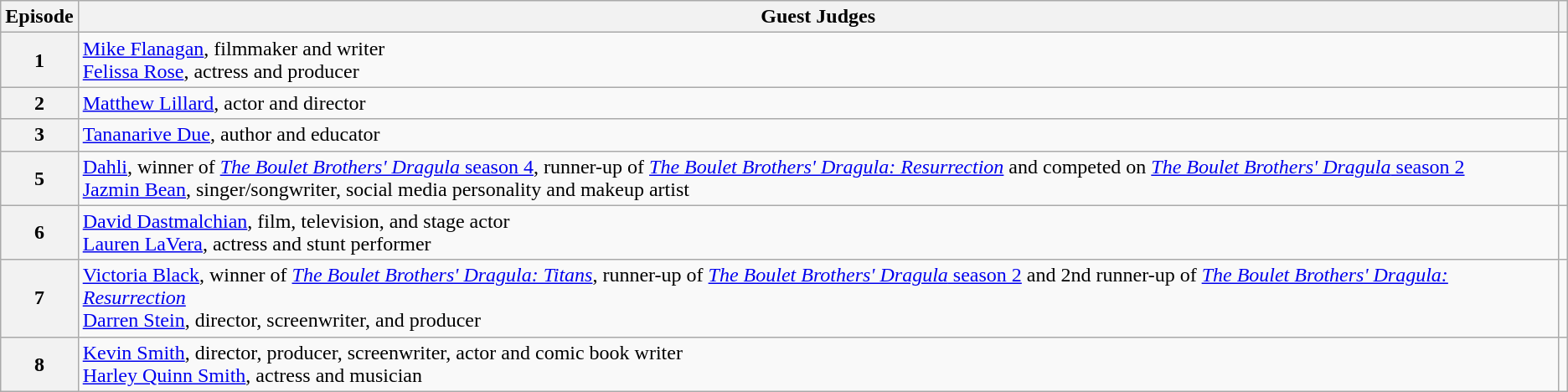<table class="wikitable">
<tr>
<th>Episode</th>
<th>Guest Judges</th>
<th></th>
</tr>
<tr>
<th>1</th>
<td><a href='#'>Mike Flanagan</a>, filmmaker and writer<br><a href='#'>Felissa Rose</a>, actress and producer</td>
<td></td>
</tr>
<tr>
<th>2</th>
<td><a href='#'>Matthew Lillard</a>, actor and director</td>
<td></td>
</tr>
<tr>
<th>3</th>
<td><a href='#'>Tananarive Due</a>, author and educator</td>
<td></td>
</tr>
<tr>
<th>5</th>
<td><a href='#'>Dahli</a>, winner of <a href='#'><em>The Boulet Brothers' Dragula</em> season 4</a>, runner-up of <a href='#'><em>The Boulet Brothers' Dragula: Resurrection</em></a> and competed on <a href='#'><em>The Boulet Brothers' Dragula</em> season 2</a><br><a href='#'>Jazmin Bean</a>, singer/songwriter, social media personality and makeup artist</td>
<td></td>
</tr>
<tr>
<th>6</th>
<td><a href='#'>David Dastmalchian</a>, film, television, and stage actor<br><a href='#'>Lauren LaVera</a>, actress and stunt performer</td>
<td></td>
</tr>
<tr>
<th>7</th>
<td><a href='#'>Victoria Black</a>, winner of <em><a href='#'>The Boulet Brothers' Dragula: Titans</a></em>, runner-up of <a href='#'><em>The Boulet Brothers' Dragula</em> season 2</a> and 2nd runner-up of <a href='#'><em>The Boulet Brothers' Dragula: Resurrection</em></a><br><a href='#'>Darren Stein</a>, director, screenwriter, and producer</td>
<td></td>
</tr>
<tr>
<th>8</th>
<td><a href='#'>Kevin Smith</a>, director, producer, screenwriter, actor and comic book writer<br><a href='#'>Harley Quinn Smith</a>, actress and musician</td>
<td></td>
</tr>
</table>
